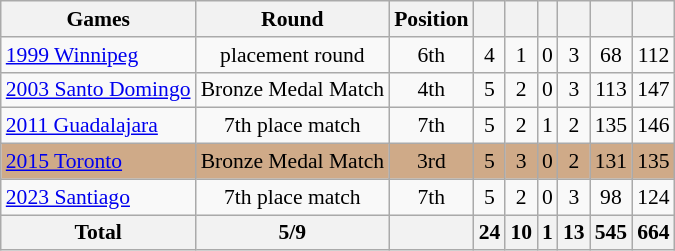<table class="wikitable" style="text-align:center; font-size:90%;">
<tr>
<th>Games</th>
<th>Round</th>
<th>Position</th>
<th></th>
<th></th>
<th></th>
<th></th>
<th></th>
<th></th>
</tr>
<tr>
<td align=left> <a href='#'>1999 Winnipeg</a></td>
<td>placement round</td>
<td>6th</td>
<td>4</td>
<td>1</td>
<td>0</td>
<td>3</td>
<td>68</td>
<td>112</td>
</tr>
<tr>
<td align=left> <a href='#'>2003 Santo Domingo</a></td>
<td>Bronze Medal Match</td>
<td>4th</td>
<td>5</td>
<td>2</td>
<td>0</td>
<td>3</td>
<td>113</td>
<td>147</td>
</tr>
<tr>
<td align=left> <a href='#'>2011 Guadalajara</a></td>
<td>7th place match</td>
<td>7th</td>
<td>5</td>
<td>2</td>
<td>1</td>
<td>2</td>
<td>135</td>
<td>146</td>
</tr>
<tr style="background:#cfaa88;">
<td align=left> <a href='#'>2015 Toronto</a></td>
<td>Bronze Medal Match</td>
<td>3rd</td>
<td>5</td>
<td>3</td>
<td>0</td>
<td>2</td>
<td>131</td>
<td>135</td>
</tr>
<tr>
<td align=left> <a href='#'>2023 Santiago</a></td>
<td>7th place match</td>
<td>7th</td>
<td>5</td>
<td>2</td>
<td>0</td>
<td>3</td>
<td>98</td>
<td>124</td>
</tr>
<tr>
<th>Total</th>
<th>5/9</th>
<th></th>
<th>24</th>
<th>10</th>
<th>1</th>
<th>13</th>
<th>545</th>
<th>664</th>
</tr>
</table>
